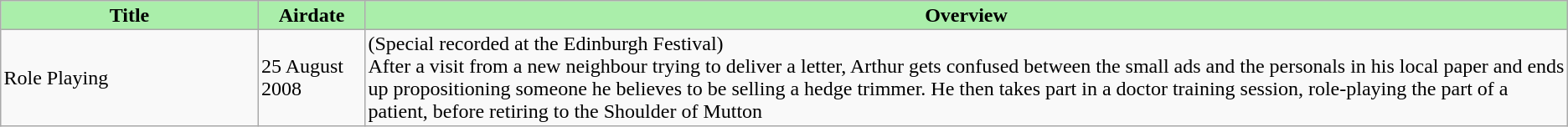<table border="2" cellpadding="2" cellspacing="0" style="margin: 0 1em 0 0; background: #f9f9f9; border: 1px #aaa solid; border-collapse: collapse; font-size: 100%;">
<tr style="background:#aaeeaa">
<th width="200px">Title</th>
<th width="80px">Airdate</th>
<th>Overview</th>
</tr>
<tr>
<td>Role Playing</td>
<td>25 August 2008</td>
<td>(Special recorded at the Edinburgh Festival)<br>After a visit from a new neighbour trying to deliver a letter, Arthur gets confused between the small ads and the personals in his local paper and ends up propositioning someone he believes to be selling a hedge trimmer. He then takes part in a doctor training session, role-playing the part of a patient, before retiring to the Shoulder of Mutton</td>
</tr>
</table>
